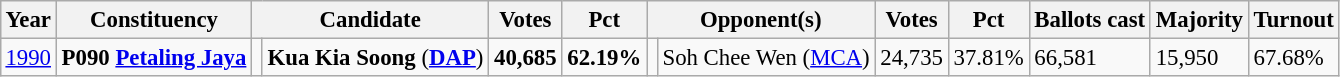<table class="wikitable" style="margin:0.5em ; font-size:95%">
<tr>
<th>Year</th>
<th>Constituency</th>
<th colspan=2>Candidate</th>
<th>Votes</th>
<th>Pct</th>
<th colspan=2>Opponent(s)</th>
<th>Votes</th>
<th>Pct</th>
<th>Ballots cast</th>
<th>Majority</th>
<th>Turnout</th>
</tr>
<tr>
<td><a href='#'>1990</a></td>
<td><strong>P090 <a href='#'>Petaling Jaya</a></strong></td>
<td></td>
<td><strong>Kua Kia Soong</strong> (<a href='#'><strong>DAP</strong></a>)</td>
<td align=right><strong>40,685</strong></td>
<td><strong>62.19%</strong></td>
<td></td>
<td>Soh Chee Wen (<a href='#'>MCA</a>)</td>
<td align=right>24,735</td>
<td>37.81%</td>
<td>66,581</td>
<td>15,950</td>
<td>67.68%</td>
</tr>
</table>
